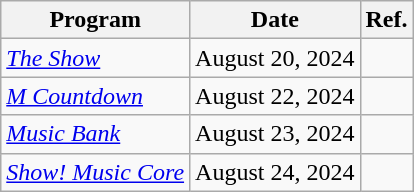<table class="wikitable">
<tr>
<th>Program</th>
<th>Date</th>
<th>Ref.</th>
</tr>
<tr>
<td><em><a href='#'>The Show</a></em></td>
<td>August 20, 2024</td>
<td></td>
</tr>
<tr>
<td><em><a href='#'>M Countdown</a></em></td>
<td>August 22, 2024</td>
<td></td>
</tr>
<tr>
<td><em><a href='#'>Music Bank</a></em></td>
<td>August 23, 2024</td>
<td></td>
</tr>
<tr>
<td><em><a href='#'>Show! Music Core</a></em></td>
<td>August 24, 2024</td>
<td></td>
</tr>
</table>
